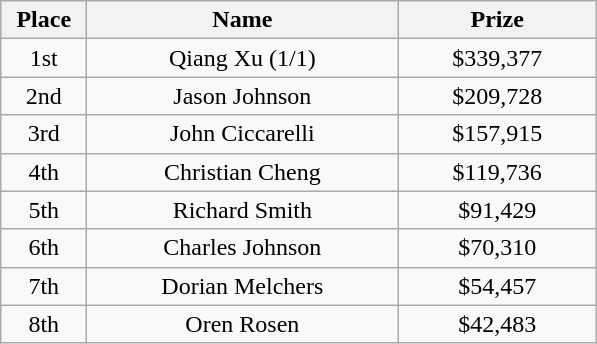<table class="wikitable">
<tr>
<th width="50">Place</th>
<th width="200">Name</th>
<th width="125">Prize</th>
</tr>
<tr>
<td align = "center">1st</td>
<td align = "center"> Qiang Xu (1/1)</td>
<td align = "center">$339,377</td>
</tr>
<tr>
<td align = "center">2nd</td>
<td align = "center"> Jason Johnson</td>
<td align = "center">$209,728</td>
</tr>
<tr>
<td align = "center">3rd</td>
<td align = "center"> John Ciccarelli</td>
<td align = "center">$157,915</td>
</tr>
<tr>
<td align = "center">4th</td>
<td align = "center"> Christian Cheng</td>
<td align = "center">$119,736</td>
</tr>
<tr>
<td align = "center">5th</td>
<td align = "center"> Richard Smith</td>
<td align = "center">$91,429</td>
</tr>
<tr>
<td align = "center">6th</td>
<td align = "center"> Charles Johnson</td>
<td align = "center">$70,310</td>
</tr>
<tr>
<td align = "center">7th</td>
<td align = "center"> Dorian Melchers</td>
<td align = "center">$54,457</td>
</tr>
<tr>
<td align = "center">8th</td>
<td align = "center"> Oren Rosen</td>
<td align = "center">$42,483</td>
</tr>
</table>
